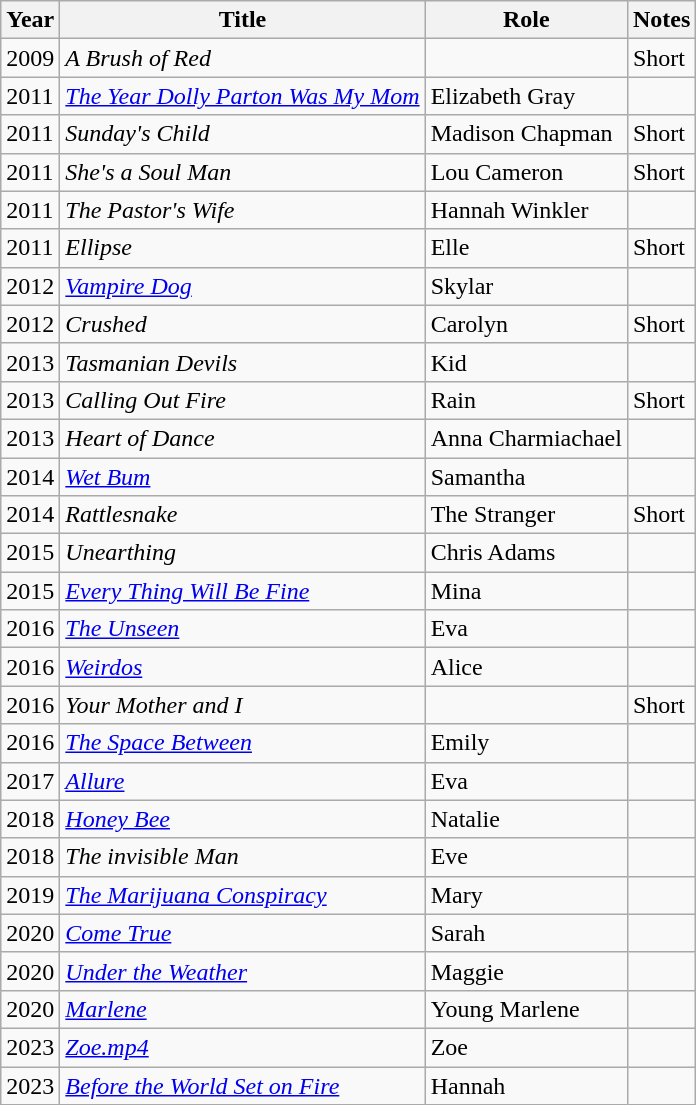<table class="wikitable sortable">
<tr>
<th>Year</th>
<th>Title</th>
<th>Role</th>
<th class="unsortable">Notes</th>
</tr>
<tr>
<td>2009</td>
<td><em>A Brush of Red</em></td>
<td></td>
<td>Short</td>
</tr>
<tr>
<td>2011</td>
<td><em><a href='#'>The Year Dolly Parton Was My Mom</a></em></td>
<td>Elizabeth Gray</td>
<td></td>
</tr>
<tr>
<td>2011</td>
<td><em>Sunday's Child</em></td>
<td>Madison Chapman</td>
<td>Short</td>
</tr>
<tr>
<td>2011</td>
<td><em>She's a Soul Man</em></td>
<td>Lou Cameron</td>
<td>Short</td>
</tr>
<tr>
<td>2011</td>
<td><em>The Pastor's Wife</em></td>
<td>Hannah Winkler</td>
<td></td>
</tr>
<tr>
<td>2011</td>
<td><em>Ellipse</em></td>
<td>Elle</td>
<td>Short</td>
</tr>
<tr>
<td>2012</td>
<td><em><a href='#'>Vampire Dog</a></em></td>
<td>Skylar</td>
<td></td>
</tr>
<tr>
<td>2012</td>
<td><em>Crushed</em></td>
<td>Carolyn</td>
<td>Short</td>
</tr>
<tr>
<td>2013</td>
<td><em>Tasmanian Devils</em></td>
<td>Kid</td>
<td></td>
</tr>
<tr>
<td>2013</td>
<td><em>Calling Out Fire</em></td>
<td>Rain</td>
<td>Short</td>
</tr>
<tr>
<td>2013</td>
<td><em>Heart of Dance</em></td>
<td>Anna Charmiachael</td>
<td></td>
</tr>
<tr>
<td>2014</td>
<td><em><a href='#'>Wet Bum</a></em></td>
<td>Samantha</td>
<td></td>
</tr>
<tr>
<td>2014</td>
<td><em>Rattlesnake</em></td>
<td>The Stranger</td>
<td>Short</td>
</tr>
<tr>
<td>2015</td>
<td><em>Unearthing</em></td>
<td>Chris Adams</td>
<td></td>
</tr>
<tr>
<td>2015</td>
<td><em><a href='#'>Every Thing Will Be Fine</a></em></td>
<td>Mina</td>
<td></td>
</tr>
<tr>
<td>2016</td>
<td><em><a href='#'>The Unseen</a></em></td>
<td>Eva</td>
<td></td>
</tr>
<tr>
<td>2016</td>
<td><em><a href='#'>Weirdos</a></em></td>
<td>Alice</td>
<td></td>
</tr>
<tr>
<td>2016</td>
<td><em>Your Mother and I</em></td>
<td></td>
<td>Short</td>
</tr>
<tr>
<td>2016</td>
<td><em><a href='#'>The Space Between</a></em></td>
<td>Emily</td>
<td></td>
</tr>
<tr>
<td>2017</td>
<td><em><a href='#'>Allure</a></em></td>
<td>Eva</td>
<td></td>
</tr>
<tr>
<td>2018</td>
<td><em><a href='#'>Honey Bee</a></em></td>
<td>Natalie</td>
<td></td>
</tr>
<tr>
<td>2018</td>
<td><em>The invisible Man</em></td>
<td>Eve</td>
<td></td>
</tr>
<tr>
<td>2019</td>
<td><em><a href='#'>The Marijuana Conspiracy</a></em></td>
<td>Mary</td>
<td></td>
</tr>
<tr>
<td>2020</td>
<td><em><a href='#'>Come True</a></em></td>
<td>Sarah</td>
<td></td>
</tr>
<tr>
<td>2020</td>
<td><em><a href='#'>Under the Weather</a></em></td>
<td>Maggie</td>
<td></td>
</tr>
<tr>
<td>2020</td>
<td><em><a href='#'>Marlene</a></em></td>
<td>Young Marlene</td>
<td></td>
</tr>
<tr>
<td>2023</td>
<td><em><a href='#'>Zoe.mp4</a></em></td>
<td>Zoe</td>
<td></td>
</tr>
<tr>
<td>2023</td>
<td><em><a href='#'>Before the World Set on Fire</a></em></td>
<td>Hannah</td>
<td></td>
</tr>
</table>
